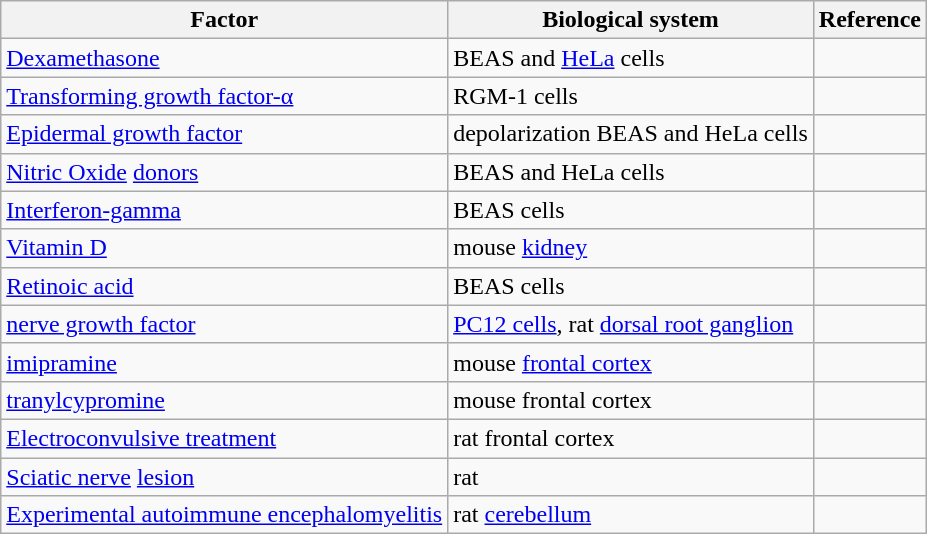<table class="wikitable">
<tr>
<th>Factor</th>
<th>Biological system</th>
<th>Reference</th>
</tr>
<tr>
<td><a href='#'>Dexamethasone</a></td>
<td>BEAS and <a href='#'>HeLa</a> cells</td>
<td></td>
</tr>
<tr>
<td><a href='#'>Transforming growth factor-α</a></td>
<td>RGM-1 cells</td>
<td></td>
</tr>
<tr>
<td><a href='#'>Epidermal growth factor</a></td>
<td>depolarization BEAS and HeLa cells</td>
<td></td>
</tr>
<tr>
<td><a href='#'>Nitric Oxide</a> <a href='#'>donors</a></td>
<td>BEAS and HeLa cells</td>
<td></td>
</tr>
<tr>
<td><a href='#'>Interferon-gamma</a></td>
<td>BEAS cells</td>
<td></td>
</tr>
<tr>
<td><a href='#'>Vitamin D</a></td>
<td>mouse <a href='#'>kidney</a></td>
<td></td>
</tr>
<tr>
<td><a href='#'>Retinoic acid</a></td>
<td>BEAS cells</td>
<td></td>
</tr>
<tr>
<td><a href='#'>nerve growth factor</a></td>
<td><a href='#'>PC12 cells</a>, rat <a href='#'>dorsal root ganglion</a></td>
<td></td>
</tr>
<tr>
<td><a href='#'>imipramine</a></td>
<td>mouse <a href='#'>frontal cortex</a></td>
<td></td>
</tr>
<tr>
<td><a href='#'>tranylcypromine</a></td>
<td>mouse frontal cortex</td>
<td></td>
</tr>
<tr>
<td><a href='#'>Electroconvulsive treatment</a></td>
<td>rat frontal cortex</td>
<td></td>
</tr>
<tr>
<td><a href='#'>Sciatic nerve</a> <a href='#'>lesion</a></td>
<td>rat</td>
<td></td>
</tr>
<tr>
<td><a href='#'>Experimental autoimmune encephalomyelitis</a></td>
<td>rat <a href='#'>cerebellum</a></td>
<td></td>
</tr>
</table>
